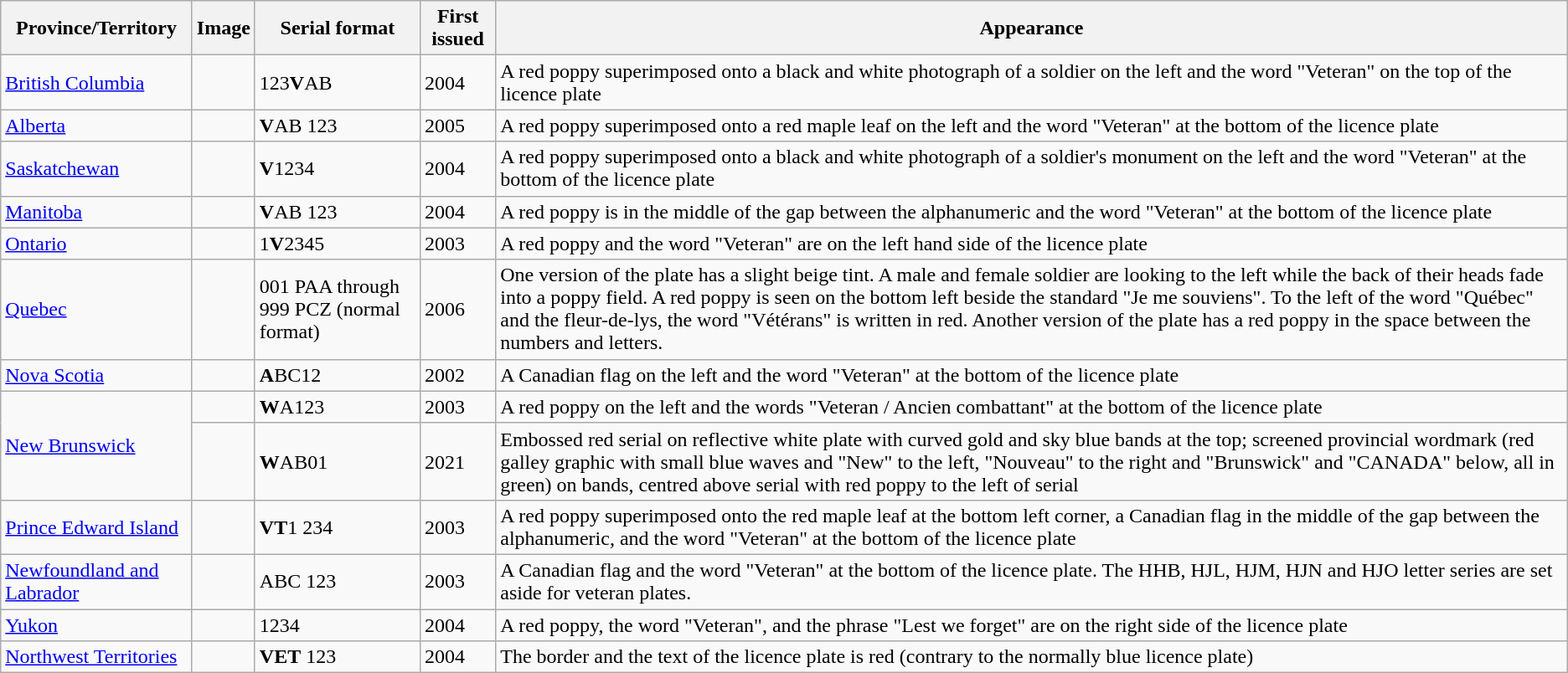<table class="wikitable">
<tr>
<th>Province/Territory</th>
<th>Image</th>
<th>Serial format</th>
<th>First issued</th>
<th>Appearance</th>
</tr>
<tr>
<td><a href='#'>British Columbia</a></td>
<td></td>
<td>123<strong>V</strong>AB</td>
<td>2004</td>
<td>A red poppy superimposed onto a black and white photograph of a soldier on the left and the word "Veteran" on the top of the licence plate</td>
</tr>
<tr>
<td><a href='#'>Alberta</a></td>
<td></td>
<td><strong>V</strong>AB 123</td>
<td>2005</td>
<td>A red poppy superimposed onto a red maple leaf on the left and the word "Veteran" at the bottom of the licence plate</td>
</tr>
<tr>
<td><a href='#'>Saskatchewan</a></td>
<td></td>
<td><strong>V</strong>1234</td>
<td>2004</td>
<td>A red poppy superimposed onto a black and white photograph of a soldier's monument on the left and the word "Veteran" at the bottom of the licence plate</td>
</tr>
<tr>
<td><a href='#'>Manitoba</a></td>
<td></td>
<td><strong>V</strong>AB 123</td>
<td>2004</td>
<td>A red poppy is in the middle of the gap between the alphanumeric and the word "Veteran" at the bottom of the licence plate</td>
</tr>
<tr>
<td><a href='#'>Ontario</a></td>
<td></td>
<td>1<strong>V</strong>2345</td>
<td>2003</td>
<td>A red poppy and the word "Veteran" are on the left hand side of the licence plate</td>
</tr>
<tr>
<td><a href='#'>Quebec</a></td>
<td></td>
<td>001 PAA through 999 PCZ (normal format)</td>
<td>2006</td>
<td>One version of the plate has a slight beige tint. A male and female soldier are looking to the left while the back of their heads fade into a poppy field. A red poppy is seen on the bottom left beside the standard "Je me souviens". To the left of the word "Québec" and the fleur-de-lys, the word "Vétérans" is written in red. Another version of the plate has a red poppy in the space between the numbers and letters.</td>
</tr>
<tr>
<td><a href='#'>Nova Scotia</a></td>
<td></td>
<td><strong>A</strong>BC12</td>
<td>2002</td>
<td>A Canadian flag on the left and the word "Veteran" at the bottom of the licence plate</td>
</tr>
<tr>
<td rowspan=2><a href='#'>New Brunswick</a></td>
<td></td>
<td><strong>W</strong>A123</td>
<td>2003</td>
<td>A red poppy on the left and the words "Veteran / Ancien combattant" at the bottom of the licence plate</td>
</tr>
<tr>
<td></td>
<td><strong>W</strong>AB01</td>
<td>2021</td>
<td>Embossed red serial on reflective white plate with curved gold and sky blue bands at the top; screened provincial wordmark (red galley graphic with small blue waves and "New" to the left, "Nouveau" to the right and "Brunswick" and "CANADA" below, all in green) on bands, centred above serial with red poppy to the left of serial</td>
</tr>
<tr>
<td><a href='#'>Prince Edward Island</a></td>
<td></td>
<td><strong>VT</strong>1 234</td>
<td>2003</td>
<td>A red poppy superimposed onto the red maple leaf at the bottom left corner, a Canadian flag in the middle of the gap between the alphanumeric, and the word "Veteran" at the bottom of the licence plate</td>
</tr>
<tr>
<td><a href='#'>Newfoundland and Labrador</a></td>
<td></td>
<td>ABC 123</td>
<td>2003</td>
<td>A Canadian flag and the word "Veteran" at the bottom of the licence plate. The HHB, HJL, HJM, HJN and HJO letter series are set aside for veteran plates.</td>
</tr>
<tr>
<td><a href='#'>Yukon</a></td>
<td></td>
<td>1234</td>
<td>2004</td>
<td>A red poppy, the word "Veteran", and the phrase "Lest we forget" are on the right side of the licence plate</td>
</tr>
<tr>
<td><a href='#'>Northwest Territories</a></td>
<td></td>
<td><strong>VET</strong> 123</td>
<td>2004</td>
<td>The border and the text of the licence plate is red (contrary to the normally blue licence plate)</td>
</tr>
</table>
